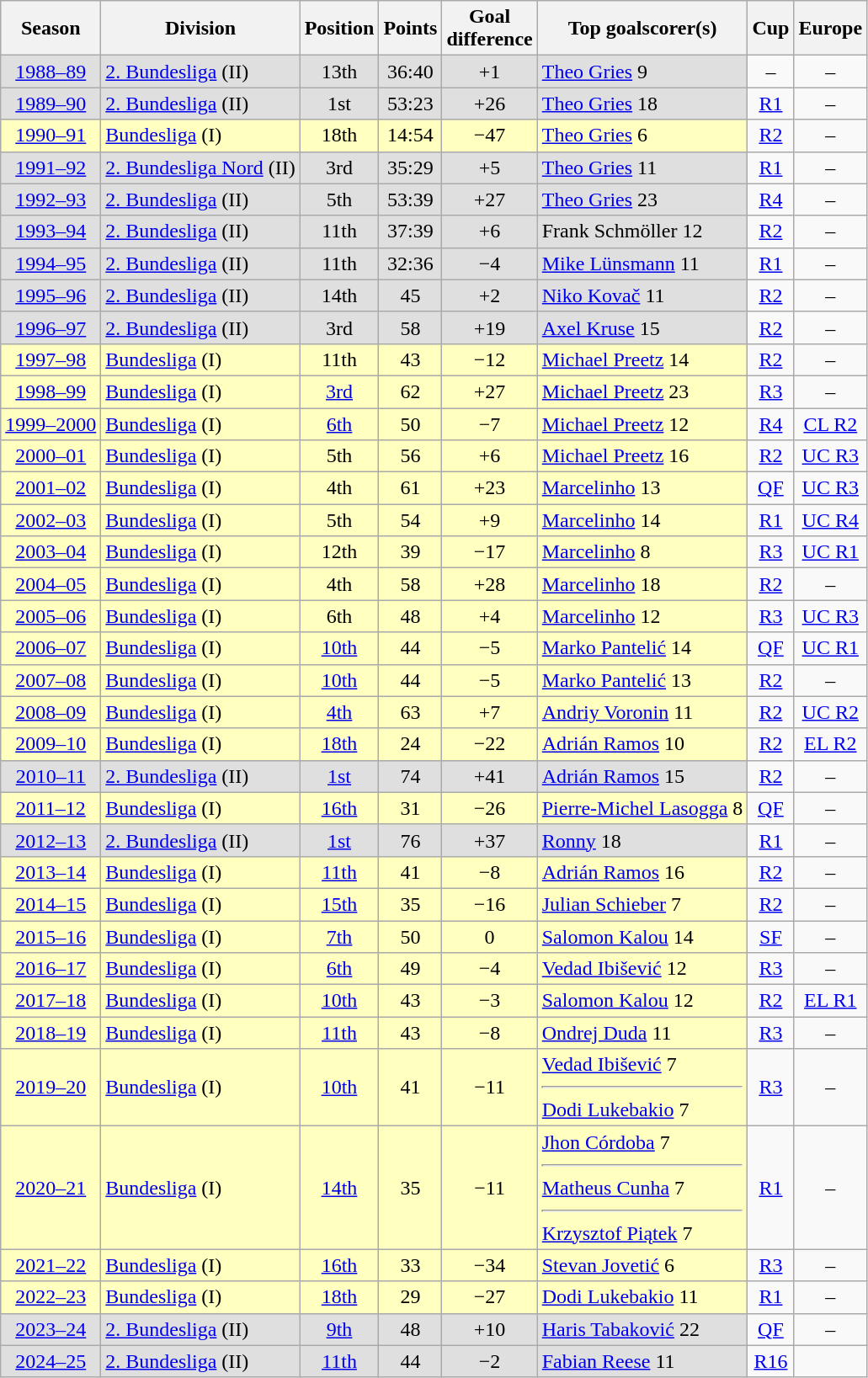<table class="wikitable">
<tr>
<th>Season</th>
<th>Division</th>
<th>Position</th>
<th>Points</th>
<th>Goal<br>difference</th>
<th>Top goalscorer(s)</th>
<th>Cup</th>
<th>Europe</th>
</tr>
<tr align="center">
<td bgcolor="#dfdfdf"><a href='#'>1988–89</a></td>
<td bgcolor="#dfdfdf" align="left"><a href='#'>2. Bundesliga</a> (II)</td>
<td bgcolor="#dfdfdf">13th</td>
<td bgcolor="#dfdfdf">36:40</td>
<td bgcolor="#dfdfdf">+1</td>
<td bgcolor="#dfdfdf" align="left"> <a href='#'>Theo Gries</a> 9</td>
<td>–</td>
<td>–</td>
</tr>
<tr align="center">
<td bgcolor="#dfdfdf"><a href='#'>1989–90</a></td>
<td bgcolor="#dfdfdf" align="left"><a href='#'>2. Bundesliga</a> (II)</td>
<td bgcolor="#dfdfdf">1st </td>
<td bgcolor="#dfdfdf">53:23</td>
<td bgcolor="#dfdfdf">+26</td>
<td bgcolor="#dfdfdf" align="left"> <a href='#'>Theo Gries</a> 18</td>
<td><a href='#'>R1</a></td>
<td>–</td>
</tr>
<tr align="center">
<td bgcolor="#FFFFBF"><a href='#'>1990–91</a></td>
<td bgcolor="#FFFFBF" align="left"><a href='#'>Bundesliga</a> (I)</td>
<td bgcolor="#FFFFBF">18th </td>
<td bgcolor="#FFFFBF">14:54</td>
<td bgcolor="#FFFFBF">−47</td>
<td bgcolor="#FFFFBF" align="left"> <a href='#'>Theo Gries</a> 6</td>
<td><a href='#'>R2</a></td>
<td>–</td>
</tr>
<tr align="center">
<td bgcolor="#dfdfdf"><a href='#'>1991–92</a></td>
<td bgcolor="#dfdfdf" align="left"><a href='#'>2. Bundesliga Nord</a> (II)</td>
<td bgcolor="#dfdfdf">3rd</td>
<td bgcolor="#dfdfdf">35:29</td>
<td bgcolor="#dfdfdf">+5</td>
<td bgcolor="#dfdfdf" align="left"> <a href='#'>Theo Gries</a> 11</td>
<td><a href='#'>R1</a></td>
<td>–</td>
</tr>
<tr align="center">
<td bgcolor="#dfdfdf"><a href='#'>1992–93</a></td>
<td bgcolor="#dfdfdf" align="left"><a href='#'>2. Bundesliga</a> (II)</td>
<td bgcolor="#dfdfdf">5th</td>
<td bgcolor="#dfdfdf">53:39</td>
<td bgcolor="#dfdfdf">+27</td>
<td bgcolor="#dfdfdf" align="left"> <a href='#'>Theo Gries</a> 23</td>
<td><a href='#'>R4</a></td>
<td>–</td>
</tr>
<tr align="center">
<td bgcolor="#dfdfdf"><a href='#'>1993–94</a></td>
<td bgcolor="#dfdfdf" align="left"><a href='#'>2. Bundesliga</a> (II)</td>
<td bgcolor="#dfdfdf">11th</td>
<td bgcolor="#dfdfdf">37:39</td>
<td bgcolor="#dfdfdf">+6</td>
<td bgcolor="#dfdfdf" align="left"> Frank Schmöller 12</td>
<td><a href='#'>R2</a></td>
<td>–</td>
</tr>
<tr align="center">
<td bgcolor="#dfdfdf"><a href='#'>1994–95</a></td>
<td bgcolor="#dfdfdf" align="left"><a href='#'>2. Bundesliga</a> (II)</td>
<td bgcolor="#dfdfdf">11th</td>
<td bgcolor="#dfdfdf">32:36</td>
<td bgcolor="#dfdfdf">−4</td>
<td bgcolor="#dfdfdf" align="left"> <a href='#'>Mike Lünsmann</a> 11</td>
<td><a href='#'>R1</a></td>
<td>–</td>
</tr>
<tr align="center">
<td bgcolor="#dfdfdf"><a href='#'>1995–96</a></td>
<td bgcolor="#dfdfdf" align="left"><a href='#'>2. Bundesliga</a> (II)</td>
<td bgcolor="#dfdfdf">14th</td>
<td bgcolor="#dfdfdf">45</td>
<td bgcolor="#dfdfdf">+2</td>
<td bgcolor="#dfdfdf" align="left"> <a href='#'>Niko Kovač</a> 11</td>
<td><a href='#'>R2</a></td>
<td>–</td>
</tr>
<tr align="center">
<td bgcolor="#dfdfdf"><a href='#'>1996–97</a></td>
<td bgcolor="#dfdfdf" align="left"><a href='#'>2. Bundesliga</a> (II)</td>
<td bgcolor="#dfdfdf">3rd </td>
<td bgcolor="#dfdfdf">58</td>
<td bgcolor="#dfdfdf">+19</td>
<td bgcolor="#dfdfdf" align="left"> <a href='#'>Axel Kruse</a> 15</td>
<td><a href='#'>R2</a></td>
<td>–</td>
</tr>
<tr align="center">
<td bgcolor="#FFFFBF"><a href='#'>1997–98</a></td>
<td bgcolor="#FFFFBF" align="left"><a href='#'>Bundesliga</a> (I)</td>
<td bgcolor="#FFFFBF">11th</td>
<td bgcolor="#FFFFBF">43</td>
<td bgcolor="#FFFFBF">−12</td>
<td bgcolor="#FFFFBF" align="left"> <a href='#'>Michael Preetz</a> 14</td>
<td><a href='#'>R2</a></td>
<td>–</td>
</tr>
<tr align="center">
<td bgcolor="#FFFFBF"><a href='#'>1998–99</a></td>
<td bgcolor="#FFFFBF" align="left"><a href='#'>Bundesliga</a> (I)</td>
<td bgcolor="#FFFFBF"><a href='#'>3rd</a></td>
<td bgcolor="#FFFFBF">62</td>
<td bgcolor="#FFFFBF">+27</td>
<td bgcolor="#FFFFBF" align="left"> <a href='#'>Michael Preetz</a> 23</td>
<td><a href='#'>R3</a></td>
<td>–</td>
</tr>
<tr align="center">
<td bgcolor="#FFFFBF"><a href='#'>1999–2000</a></td>
<td bgcolor="#FFFFBF" align="left"><a href='#'>Bundesliga</a> (I)</td>
<td bgcolor="#FFFFBF"><a href='#'>6th</a></td>
<td bgcolor="#FFFFBF">50</td>
<td bgcolor="#FFFFBF">−7</td>
<td bgcolor="#FFFFBF" align="left"> <a href='#'>Michael Preetz</a> 12</td>
<td><a href='#'>R4</a></td>
<td><a href='#'>CL R2</a></td>
</tr>
<tr align="center">
<td bgcolor="#FFFFBF"><a href='#'>2000–01</a></td>
<td bgcolor="#FFFFBF" align="left"><a href='#'>Bundesliga</a> (I)</td>
<td bgcolor="#FFFFBF">5th</td>
<td bgcolor="#FFFFBF">56</td>
<td bgcolor="#FFFFBF">+6</td>
<td bgcolor="#FFFFBF" align="left"> <a href='#'>Michael Preetz</a> 16</td>
<td><a href='#'>R2</a></td>
<td><a href='#'>UC R3</a></td>
</tr>
<tr align="center">
<td bgcolor="#FFFFBF"><a href='#'>2001–02</a></td>
<td bgcolor="#FFFFBF" align="left"><a href='#'>Bundesliga</a> (I)</td>
<td bgcolor="#FFFFBF">4th</td>
<td bgcolor="#FFFFBF">61</td>
<td bgcolor="#FFFFBF">+23</td>
<td bgcolor="#FFFFBF" align="left"> <a href='#'>Marcelinho</a> 13</td>
<td><a href='#'>QF</a></td>
<td><a href='#'>UC R3</a></td>
</tr>
<tr align="center">
<td bgcolor="#FFFFBF"><a href='#'>2002–03</a></td>
<td bgcolor="#FFFFBF" align="left"><a href='#'>Bundesliga</a> (I)</td>
<td bgcolor="#FFFFBF">5th</td>
<td bgcolor="#FFFFBF">54</td>
<td bgcolor="#FFFFBF">+9</td>
<td bgcolor="#FFFFBF" align="left"> <a href='#'>Marcelinho</a> 14</td>
<td><a href='#'>R1</a></td>
<td><a href='#'>UC R4</a></td>
</tr>
<tr align="center">
<td bgcolor="#FFFFBF"><a href='#'>2003–04</a></td>
<td bgcolor="#FFFFBF" align="left"><a href='#'>Bundesliga</a> (I)</td>
<td bgcolor="#FFFFBF">12th</td>
<td bgcolor="#FFFFBF">39</td>
<td bgcolor="#FFFFBF">−17</td>
<td bgcolor="#FFFFBF" align="left"> <a href='#'>Marcelinho</a> 8</td>
<td><a href='#'>R3</a></td>
<td><a href='#'>UC R1</a></td>
</tr>
<tr align="center">
<td bgcolor="#FFFFBF"><a href='#'>2004–05</a></td>
<td bgcolor="#FFFFBF" align="left"><a href='#'>Bundesliga</a> (I)</td>
<td bgcolor="#FFFFBF">4th</td>
<td bgcolor="#FFFFBF">58</td>
<td bgcolor="#FFFFBF">+28</td>
<td bgcolor="#FFFFBF" align="left"> <a href='#'>Marcelinho</a> 18</td>
<td><a href='#'>R2</a></td>
<td>–</td>
</tr>
<tr align="center">
<td bgcolor="#FFFFBF"><a href='#'>2005–06</a></td>
<td bgcolor="#FFFFBF" align="left"><a href='#'>Bundesliga</a> (I)</td>
<td bgcolor="#FFFFBF">6th</td>
<td bgcolor="#FFFFBF">48</td>
<td bgcolor="#FFFFBF">+4</td>
<td bgcolor="#FFFFBF" align="left"> <a href='#'>Marcelinho</a> 12</td>
<td><a href='#'>R3</a></td>
<td><a href='#'>UC R3</a></td>
</tr>
<tr align="center">
<td bgcolor="#FFFFBF"><a href='#'>2006–07</a></td>
<td bgcolor="#FFFFBF" align="left"><a href='#'>Bundesliga</a> (I)</td>
<td bgcolor="#FFFFBF"><a href='#'>10th</a></td>
<td bgcolor="#FFFFBF">44</td>
<td bgcolor="#FFFFBF">−5</td>
<td bgcolor="#FFFFBF" align="left"> <a href='#'>Marko Pantelić</a> 14</td>
<td><a href='#'>QF</a></td>
<td><a href='#'>UC R1</a></td>
</tr>
<tr align="center">
<td bgcolor="#FFFFBF"><a href='#'>2007–08</a></td>
<td bgcolor="#FFFFBF" align="left"><a href='#'>Bundesliga</a> (I)</td>
<td bgcolor="#FFFFBF"><a href='#'>10th</a></td>
<td bgcolor="#FFFFBF">44</td>
<td bgcolor="#FFFFBF">−5</td>
<td bgcolor="#FFFFBF" align="left"> <a href='#'>Marko Pantelić</a> 13</td>
<td><a href='#'>R2</a></td>
<td>–</td>
</tr>
<tr align="center">
<td bgcolor="#FFFFBF"><a href='#'>2008–09</a></td>
<td bgcolor="#FFFFBF" align="left"><a href='#'>Bundesliga</a> (I)</td>
<td bgcolor="#FFFFBF"><a href='#'>4th</a></td>
<td bgcolor="#FFFFBF">63</td>
<td bgcolor="#FFFFBF">+7</td>
<td bgcolor="#FFFFBF" align="left"> <a href='#'>Andriy Voronin</a> 11</td>
<td><a href='#'>R2</a></td>
<td><a href='#'>UC R2</a></td>
</tr>
<tr align="center">
<td bgcolor="#FFFFBF"><a href='#'>2009–10</a></td>
<td bgcolor="#FFFFBF" align="left"><a href='#'>Bundesliga</a> (I)</td>
<td bgcolor="#FFFFBF"><a href='#'>18th</a> </td>
<td bgcolor="#FFFFBF">24</td>
<td bgcolor="#FFFFBF">−22</td>
<td bgcolor="#FFFFBF" align="left"> <a href='#'>Adrián Ramos</a> 10</td>
<td><a href='#'>R2</a></td>
<td><a href='#'>EL R2</a></td>
</tr>
<tr align="center">
<td bgcolor="#dfdfdf"><a href='#'>2010–11</a></td>
<td bgcolor="#dfdfdf" align="left"><a href='#'>2. Bundesliga</a> (II)</td>
<td bgcolor="#dfdfdf"><a href='#'>1st</a> </td>
<td bgcolor="#dfdfdf">74</td>
<td bgcolor="#dfdfdf">+41</td>
<td bgcolor="#dfdfdf" align="left"> <a href='#'>Adrián Ramos</a> 15</td>
<td><a href='#'>R2</a></td>
<td>–</td>
</tr>
<tr align="center">
<td bgcolor="#FFFFBF"><a href='#'>2011–12</a></td>
<td bgcolor="#FFFFBF" align="left"><a href='#'>Bundesliga</a> (I)</td>
<td bgcolor="#FFFFBF"><a href='#'>16th</a> </td>
<td bgcolor="#FFFFBF">31</td>
<td bgcolor="#FFFFBF">−26</td>
<td bgcolor="#FFFFBF" align="left"> <a href='#'>Pierre-Michel Lasogga</a> 8</td>
<td><a href='#'>QF</a></td>
<td>–</td>
</tr>
<tr align="center">
<td bgcolor="#dfdfdf"><a href='#'>2012–13</a></td>
<td bgcolor="#dfdfdf" align="left"><a href='#'>2. Bundesliga</a> (II)</td>
<td bgcolor="#dfdfdf"><a href='#'>1st</a> </td>
<td bgcolor="#dfdfdf">76</td>
<td bgcolor="#dfdfdf">+37</td>
<td bgcolor="#dfdfdf" align="left"> <a href='#'>Ronny</a> 18</td>
<td><a href='#'>R1</a></td>
<td>–</td>
</tr>
<tr align="center">
<td bgcolor="#FFFFBF"><a href='#'>2013–14</a></td>
<td bgcolor="#FFFFBF" align="left"><a href='#'>Bundesliga</a> (I)</td>
<td bgcolor="#FFFFBF"><a href='#'>11th</a></td>
<td bgcolor="#FFFFBF">41</td>
<td bgcolor="#FFFFBF">−8</td>
<td bgcolor="#FFFFBF" align="left"> <a href='#'>Adrián Ramos</a> 16</td>
<td><a href='#'>R2</a></td>
<td>–</td>
</tr>
<tr align="center">
<td bgcolor="#FFFFBF"><a href='#'>2014–15</a></td>
<td bgcolor="#FFFFBF" align="left"><a href='#'>Bundesliga</a> (I)</td>
<td bgcolor="#FFFFBF"><a href='#'>15th</a></td>
<td bgcolor="#FFFFBF">35</td>
<td bgcolor="#FFFFBF">−16</td>
<td bgcolor="#FFFFBF" align="left"> <a href='#'>Julian Schieber</a>  7</td>
<td><a href='#'>R2</a></td>
<td>–</td>
</tr>
<tr align="center">
<td bgcolor="#FFFFBF"><a href='#'>2015–16</a></td>
<td bgcolor="#FFFFBF" align="left"><a href='#'>Bundesliga</a> (I)</td>
<td bgcolor="#FFFFBF"><a href='#'>7th</a></td>
<td bgcolor="#FFFFBF">50</td>
<td bgcolor="#FFFFBF">0</td>
<td bgcolor="#FFFFBF" align="left"> <a href='#'>Salomon Kalou</a> 14</td>
<td><a href='#'>SF</a></td>
<td>–</td>
</tr>
<tr align="center">
<td bgcolor="#FFFFBF"><a href='#'>2016–17</a></td>
<td bgcolor="#FFFFBF" align="left"><a href='#'>Bundesliga</a> (I)</td>
<td bgcolor="#FFFFBF"><a href='#'>6th</a></td>
<td bgcolor="#FFFFBF">49</td>
<td bgcolor="#FFFFBF">−4</td>
<td bgcolor="#FFFFBF" align="left"> <a href='#'>Vedad Ibišević</a> 12</td>
<td><a href='#'>R3</a></td>
<td>–</td>
</tr>
<tr align="center">
<td bgcolor="#FFFFBF"><a href='#'>2017–18</a></td>
<td bgcolor="#FFFFBF" align="left"><a href='#'>Bundesliga</a> (I)</td>
<td bgcolor="#FFFFBF"><a href='#'>10th</a></td>
<td bgcolor="#FFFFBF">43</td>
<td bgcolor="#FFFFBF">−3</td>
<td bgcolor="#FFFFBF" align="left"> <a href='#'>Salomon Kalou</a> 12</td>
<td><a href='#'>R2</a></td>
<td><a href='#'>EL R1</a></td>
</tr>
<tr align="center">
<td bgcolor="#FFFFBF"><a href='#'>2018–19</a></td>
<td bgcolor="#FFFFBF" align="left"><a href='#'>Bundesliga</a> (I)</td>
<td bgcolor="#FFFFBF"><a href='#'>11th</a></td>
<td bgcolor="#FFFFBF">43</td>
<td bgcolor="#FFFFBF">−8</td>
<td bgcolor="#FFFFBF" align="left"> <a href='#'>Ondrej Duda</a> 11</td>
<td><a href='#'>R3</a></td>
<td>–</td>
</tr>
<tr align="center">
<td bgcolor="#FFFFBF"><a href='#'>2019–20</a></td>
<td bgcolor="#FFFFBF" align="left"><a href='#'>Bundesliga</a> (I)</td>
<td bgcolor="#FFFFBF"><a href='#'>10th</a></td>
<td bgcolor="#FFFFBF">41</td>
<td bgcolor="#FFFFBF">−11</td>
<td bgcolor="#FFFFBF" align="left"> <a href='#'>Vedad Ibišević</a> 7<hr> <a href='#'>Dodi Lukebakio</a> 7</td>
<td><a href='#'>R3</a></td>
<td>–</td>
</tr>
<tr align="center">
<td bgcolor="#FFFFBF"><a href='#'>2020–21</a></td>
<td bgcolor="#FFFFBF" align="left"><a href='#'>Bundesliga</a> (I)</td>
<td bgcolor="#FFFFBF"><a href='#'>14th</a></td>
<td bgcolor="#FFFFBF">35</td>
<td bgcolor="#FFFFBF">−11</td>
<td bgcolor="#FFFFBF" align="left"> <a href='#'>Jhon Córdoba</a> 7<hr> <a href='#'>Matheus Cunha</a> 7<hr> <a href='#'>Krzysztof Piątek</a> 7</td>
<td><a href='#'>R1</a></td>
<td>–</td>
</tr>
<tr align="center">
<td bgcolor="#FFFFBF"><a href='#'>2021–22</a></td>
<td bgcolor="#FFFFBF" align="left"><a href='#'>Bundesliga</a> (I)</td>
<td bgcolor="#FFFFBF"><a href='#'>16th</a></td>
<td bgcolor="#FFFFBF">33</td>
<td bgcolor="#FFFFBF">−34</td>
<td bgcolor="#FFFFBF" align="left"> <a href='#'>Stevan Jovetić</a> 6</td>
<td><a href='#'>R3</a></td>
<td>–</td>
</tr>
<tr align="center">
<td bgcolor="#FFFFBF"><a href='#'>2022–23</a></td>
<td bgcolor="#FFFFBF" align="left"><a href='#'>Bundesliga</a> (I)</td>
<td bgcolor="#FFFFBF"><a href='#'>18th</a> </td>
<td bgcolor="#FFFFBF">29</td>
<td bgcolor="#FFFFBF">−27</td>
<td bgcolor="#FFFFBF" align="left"> <a href='#'>Dodi Lukebakio</a> 11</td>
<td><a href='#'>R1</a></td>
<td>–</td>
</tr>
<tr align="center">
<td bgcolor="#dfdfdf"><a href='#'>2023–24</a></td>
<td bgcolor="#dfdfdf" align="left"><a href='#'>2. Bundesliga</a> (II)</td>
<td bgcolor="#dfdfdf"><a href='#'>9th</a></td>
<td bgcolor="#dfdfdf">48</td>
<td bgcolor="#dfdfdf">+10</td>
<td bgcolor="#dfdfdf" align="left"> <a href='#'>Haris Tabaković</a> 22</td>
<td><a href='#'>QF</a></td>
<td>–</td>
</tr>
<tr align="center">
<td bgcolor="#dfdfdf"><a href='#'>2024–25</a></td>
<td bgcolor="#dfdfdf" align="left"><a href='#'>2. Bundesliga</a> (II)</td>
<td bgcolor="#dfdfdf"><a href='#'>11th</a></td>
<td bgcolor="#dfdfdf">44</td>
<td bgcolor="#dfdfdf">−2</td>
<td bgcolor="#dfdfdf" align="left"> <a href='#'>Fabian Reese</a> 11</td>
<td><a href='#'>R16</a></td>
</tr>
</table>
